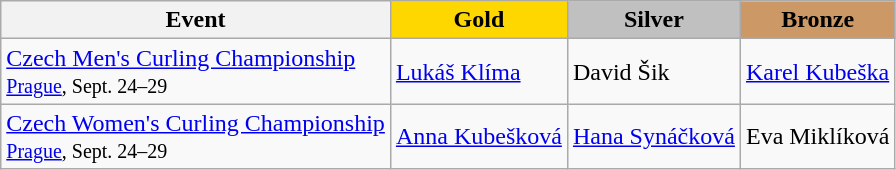<table class="wikitable">
<tr>
<th>Event</th>
<th style="background:gold">Gold</th>
<th style="background:silver">Silver</th>
<th style="background:#cc9966">Bronze</th>
</tr>
<tr>
<td><a href='#'>Czech Men's Curling Championship</a><br> <small><a href='#'>Prague</a>, Sept. 24–29</small></td>
<td><a href='#'>Lukáš Klíma</a></td>
<td>David Šik</td>
<td><a href='#'>Karel Kubeška</a></td>
</tr>
<tr>
<td><a href='#'>Czech Women's Curling Championship</a><br> <small><a href='#'>Prague</a>, Sept. 24–29</small></td>
<td><a href='#'>Anna Kubešková</a></td>
<td><a href='#'>Hana Synáčková</a></td>
<td>Eva Miklíková</td>
</tr>
</table>
